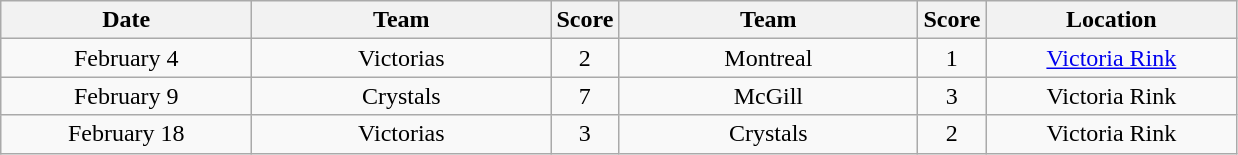<table class="wikitable">
<tr>
<th style="width:10em">Date</th>
<th style="width:12em">Team</th>
<th>Score</th>
<th style="width:12em">Team</th>
<th>Score</th>
<th style="width:10em">Location</th>
</tr>
<tr style="text-align:center;">
<td>February 4</td>
<td>Victorias</td>
<td>2</td>
<td>Montreal</td>
<td>1</td>
<td><a href='#'>Victoria Rink</a></td>
</tr>
<tr style="text-align:center;">
<td>February 9</td>
<td>Crystals</td>
<td>7</td>
<td>McGill</td>
<td>3</td>
<td>Victoria Rink</td>
</tr>
<tr style="text-align:center;">
<td>February 18</td>
<td>Victorias</td>
<td>3</td>
<td>Crystals</td>
<td>2</td>
<td>Victoria Rink</td>
</tr>
</table>
